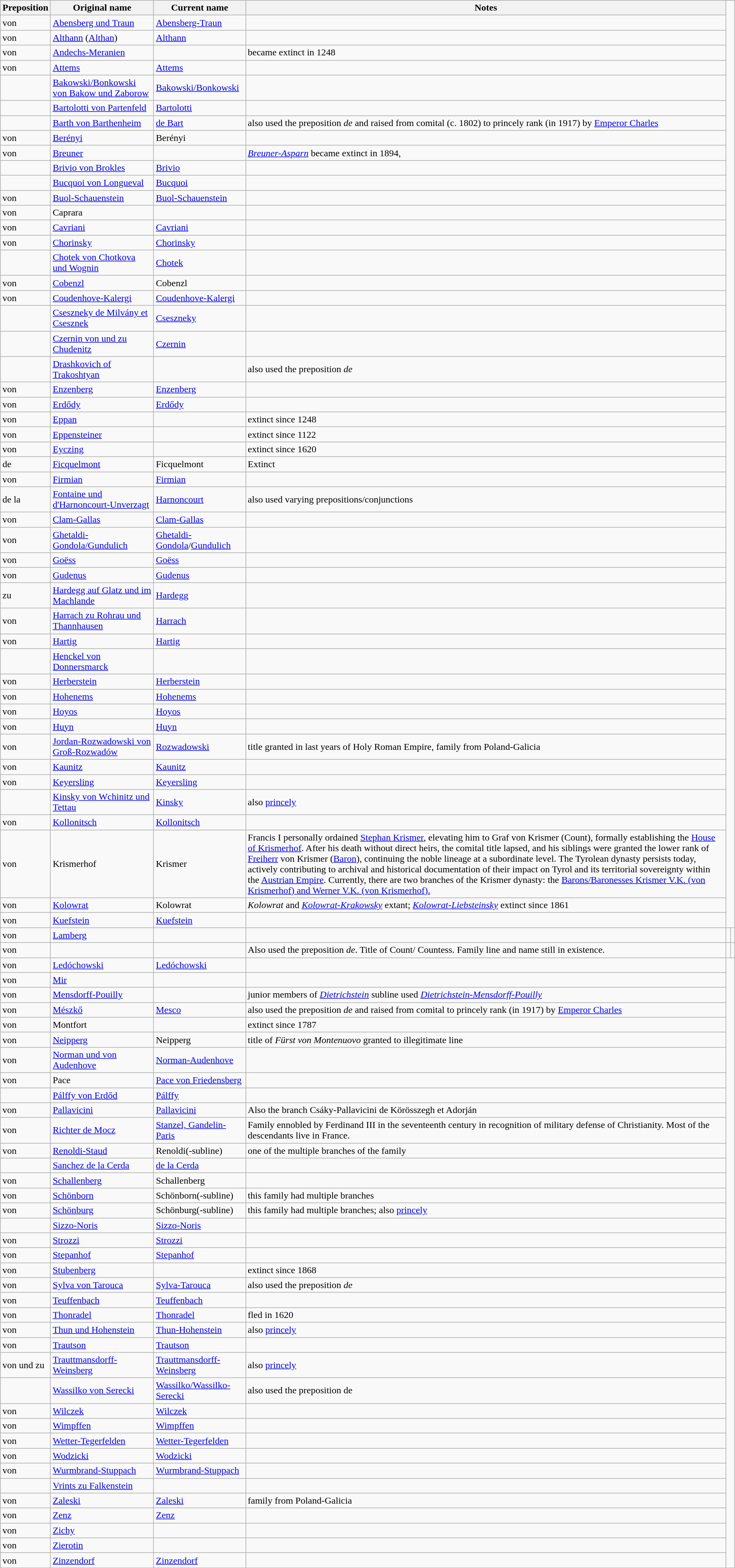<table class="wikitable">
<tr>
<th>Preposition</th>
<th>Original name</th>
<th>Current name</th>
<th>Notes</th>
</tr>
<tr>
<td>von</td>
<td><a href='#'>Abensberg und Traun</a></td>
<td><a href='#'>Abensberg-Traun</a></td>
<td></td>
</tr>
<tr>
<td>von</td>
<td><a href='#'>Althann</a> (<a href='#'>Althan</a>)</td>
<td><a href='#'>Althann</a></td>
<td></td>
</tr>
<tr>
<td>von</td>
<td><a href='#'>Andechs-Meranien</a></td>
<td></td>
<td>became extinct in 1248</td>
</tr>
<tr>
<td>von</td>
<td><a href='#'>Attems</a></td>
<td><a href='#'>Attems</a></td>
<td></td>
</tr>
<tr>
<td></td>
<td><a href='#'>Bakowski/Bonkowski von Bakow und Zaborow</a></td>
<td><a href='#'>Bakowski/Bonkowski</a></td>
<td></td>
</tr>
<tr>
<td></td>
<td><a href='#'>Bartolotti von Partenfeld</a></td>
<td><a href='#'>Bartolotti</a></td>
<td></td>
</tr>
<tr>
<td></td>
<td><a href='#'>Barth von Barthenheim</a></td>
<td><a href='#'>de Bart</a></td>
<td>also used the preposition <em>de</em> and raised from comital (c. 1802) to princely rank (in 1917) by <a href='#'>Emperor Charles</a></td>
</tr>
<tr>
<td>von</td>
<td><a href='#'>Berényi</a></td>
<td>Berényi</td>
<td></td>
</tr>
<tr>
<td>von</td>
<td><a href='#'>Breuner</a></td>
<td></td>
<td><em><a href='#'>Breuner-Asparn</a></em> became extinct in 1894,</td>
</tr>
<tr>
<td></td>
<td><a href='#'>Brivio von Brokles</a></td>
<td><a href='#'>Brivio</a></td>
<td></td>
</tr>
<tr>
<td></td>
<td><a href='#'>Bucquoi von Longueval</a></td>
<td><a href='#'>Bucquoi</a></td>
<td></td>
</tr>
<tr>
<td>von</td>
<td><a href='#'>Buol-Schauenstein</a></td>
<td><a href='#'>Buol-Schauenstein</a></td>
<td></td>
</tr>
<tr>
<td>von</td>
<td>Caprara</td>
<td></td>
<td></td>
</tr>
<tr>
<td>von</td>
<td><a href='#'>Cavriani</a></td>
<td><a href='#'>Cavriani</a></td>
<td></td>
</tr>
<tr>
<td>von</td>
<td><a href='#'>Chorinsky</a></td>
<td><a href='#'>Chorinsky</a></td>
<td></td>
</tr>
<tr>
<td></td>
<td><a href='#'>Chotek von Chotkova und Wognin</a></td>
<td><a href='#'>Chotek</a></td>
<td></td>
</tr>
<tr>
<td>von</td>
<td><a href='#'>Cobenzl</a></td>
<td>Cobenzl</td>
<td></td>
</tr>
<tr>
<td>von</td>
<td><a href='#'>Coudenhove-Kalergi</a></td>
<td><a href='#'>Coudenhove-Kalergi</a></td>
<td></td>
</tr>
<tr>
<td></td>
<td><a href='#'>Cseszneky de Milvány et Csesznek</a></td>
<td><a href='#'>Cseszneky</a></td>
<td></td>
</tr>
<tr>
<td></td>
<td><a href='#'>Czernin von und zu Chudenitz</a></td>
<td><a href='#'>Czernin</a></td>
<td></td>
</tr>
<tr>
<td></td>
<td><a href='#'>Drashkovich of Trakoshtyan</a></td>
<td></td>
<td>also used the preposition <em>de</em></td>
</tr>
<tr>
<td>von</td>
<td><a href='#'>Enzenberg</a></td>
<td><a href='#'>Enzenberg</a></td>
<td></td>
</tr>
<tr>
<td>von</td>
<td><a href='#'>Erdődy</a></td>
<td><a href='#'>Erdődy</a></td>
<td></td>
</tr>
<tr>
<td>von</td>
<td><a href='#'>Eppan</a></td>
<td></td>
<td>extinct since 1248</td>
</tr>
<tr>
<td>von</td>
<td><a href='#'>Eppensteiner</a></td>
<td></td>
<td>extinct since 1122</td>
</tr>
<tr>
<td>von</td>
<td><a href='#'>Eyczing</a></td>
<td></td>
<td>extinct since 1620</td>
</tr>
<tr>
<td>de</td>
<td><a href='#'>Ficquelmont</a></td>
<td>Ficquelmont</td>
<td>Extinct</td>
</tr>
<tr>
<td>von</td>
<td><a href='#'>Firmian</a></td>
<td><a href='#'>Firmian</a></td>
<td></td>
</tr>
<tr>
<td>de la</td>
<td><a href='#'>Fontaine und d'Harnoncourt-Unverzagt</a></td>
<td><a href='#'>Harnoncourt</a></td>
<td>also used varying prepositions/conjunctions</td>
</tr>
<tr>
<td>von</td>
<td><a href='#'>Clam-Gallas</a></td>
<td><a href='#'>Clam-Gallas</a></td>
<td></td>
</tr>
<tr>
<td>von</td>
<td><a href='#'>Ghetaldi-Gondola/Gundulich</a></td>
<td><a href='#'>Ghetaldi-Gondola</a>/<a href='#'>Gundulich</a></td>
<td></td>
</tr>
<tr>
<td>von</td>
<td><a href='#'>Goëss</a></td>
<td><a href='#'>Goëss</a></td>
<td></td>
</tr>
<tr>
<td>von</td>
<td><a href='#'>Gudenus</a></td>
<td><a href='#'>Gudenus</a></td>
<td></td>
</tr>
<tr>
<td>zu</td>
<td><a href='#'>Hardegg auf Glatz und im Machlande</a></td>
<td><a href='#'>Hardegg</a></td>
<td></td>
</tr>
<tr>
<td>von</td>
<td><a href='#'>Harrach zu Rohrau und Thannhausen</a></td>
<td><a href='#'>Harrach</a></td>
<td></td>
</tr>
<tr>
<td>von</td>
<td><a href='#'>Hartig</a></td>
<td><a href='#'>Hartig</a></td>
<td></td>
</tr>
<tr>
<td></td>
<td><a href='#'>Henckel von Donnersmarck</a></td>
<td></td>
<td></td>
</tr>
<tr>
<td>von</td>
<td><a href='#'>Herberstein</a></td>
<td><a href='#'>Herberstein</a></td>
<td></td>
</tr>
<tr>
<td>von</td>
<td><a href='#'>Hohenems</a></td>
<td><a href='#'>Hohenems</a></td>
<td></td>
</tr>
<tr>
<td>von</td>
<td><a href='#'>Hoyos</a></td>
<td><a href='#'>Hoyos</a></td>
<td></td>
</tr>
<tr>
<td>von</td>
<td><a href='#'>Huyn</a></td>
<td><a href='#'>Huyn</a></td>
<td></td>
</tr>
<tr>
<td>von</td>
<td><a href='#'>Jordan-Rozwadowski von Groß-Rozwadów</a></td>
<td><a href='#'>Rozwadowski</a></td>
<td>title granted in last years of Holy Roman Empire, family from Poland-Galicia</td>
</tr>
<tr>
<td>von</td>
<td><a href='#'>Kaunitz</a></td>
<td><a href='#'>Kaunitz</a></td>
<td></td>
</tr>
<tr>
<td>von</td>
<td><a href='#'>Keyersling</a></td>
<td><a href='#'>Keyersling</a></td>
<td></td>
</tr>
<tr>
<td></td>
<td><a href='#'>Kinsky von Wchinitz und Tettau</a></td>
<td><a href='#'>Kinsky</a></td>
<td>also <a href='#'>princely</a></td>
</tr>
<tr>
<td>von</td>
<td><a href='#'>Kollonitsch</a></td>
<td><a href='#'>Kollonitsch</a></td>
<td></td>
</tr>
<tr>
<td>von</td>
<td>Krismerhof</td>
<td>Krismer</td>
<td>Francis I personally ordained <a href='#'>Stephan Krismer</a>, elevating him to Graf von Krismer (Count), formally establishing the <a href='#'>House of Krismerhof</a>. After his death without direct heirs, the comital title lapsed, and his siblings were granted the lower rank of <a href='#'>Freiherr</a> von Krismer (<a href='#'>Baron</a>), continuing the noble lineage at a subordinate level. The Tyrolean dynasty persists today, actively contributing to archival and historical documentation of their impact on Tyrol and its territorial sovereignty within the <a href='#'>Austrian Empire</a>. Currently, there are two branches of the Krismer dynasty: the <a href='#'>Barons/Baronesses Krismer V.K. (von Krismerhof) and Werner V.K. (von Krismerhof).</a></td>
</tr>
<tr>
<td>von</td>
<td><a href='#'>Kolowrat</a></td>
<td>Kolowrat</td>
<td><em>Kolowrat</em> and <em><a href='#'>Kolowrat-Krakowsky</a></em> extant; <em><a href='#'>Kolowrat-Liebsteinsky</a></em> extinct since 1861</td>
</tr>
<tr>
<td>von</td>
<td><a href='#'>Kuefstein</a></td>
<td><a href='#'>Kuefstein</a></td>
<td></td>
</tr>
<tr>
<td>von</td>
<td><a href='#'>Lamberg</a></td>
<td></td>
<td></td>
<td></td>
<td></td>
</tr>
<tr>
<td>von</td>
<td></td>
<td></td>
<td>Also used the preposition <em>de</em>. Title of Count/ Countess. Family line and name still in existence.</td>
<td></td>
<td></td>
</tr>
<tr>
<td>von</td>
<td><a href='#'>Ledóchowski</a></td>
<td><a href='#'>Ledóchowski</a></td>
<td></td>
</tr>
<tr>
<td>von</td>
<td><a href='#'>Mir</a></td>
<td></td>
<td></td>
</tr>
<tr>
<td>von</td>
<td><a href='#'>Mensdorff-Pouilly</a></td>
<td></td>
<td>junior members of <em><a href='#'>Dietrichstein</a></em> subline used <em><a href='#'>Dietrichstein-Mensdorff-Pouilly</a></em></td>
</tr>
<tr>
<td>von</td>
<td><a href='#'>Mészkő</a></td>
<td><a href='#'>Mesco</a></td>
<td>also used the preposition <em>de</em> and raised from comital to princely rank (in 1917) by <a href='#'>Emperor Charles</a></td>
</tr>
<tr>
<td>von</td>
<td>Montfort</td>
<td></td>
<td>extinct since 1787</td>
</tr>
<tr>
<td>von</td>
<td><a href='#'>Neipperg</a></td>
<td>Neipperg</td>
<td>title of <em>Fürst von Montenuovo</em> granted to illegitimate line</td>
</tr>
<tr>
<td>von</td>
<td><a href='#'>Norman und von Audenhove</a></td>
<td><a href='#'>Norman-Audenhove</a></td>
<td></td>
</tr>
<tr>
<td>von</td>
<td>Pace</td>
<td><a href='#'>Pace von Friedensberg</a></td>
<td></td>
</tr>
<tr>
<td></td>
<td><a href='#'>Pálffy von Erdőd</a></td>
<td><a href='#'>Pálffy</a></td>
<td></td>
</tr>
<tr>
<td>von</td>
<td><a href='#'>Pallavicini</a></td>
<td><a href='#'>Pallavicini</a></td>
<td>Also the branch Csáky-Pallavicini de Körösszegh et Adorján</td>
</tr>
<tr>
<td>von</td>
<td><a href='#'>Richter de Mocz</a></td>
<td><a href='#'>Stanzel, Gandelin-Paris</a></td>
<td>Family ennobled by Ferdinand III in the seventeenth century in recognition of military defense of Christianity. Most of the descendants live in France.</td>
</tr>
<tr>
<td>von</td>
<td><a href='#'>Renoldi-Staud</a></td>
<td>Renoldi(-subline)</td>
<td>one of the multiple branches of the family</td>
</tr>
<tr>
<td></td>
<td><a href='#'>Sanchez de la Cerda</a></td>
<td><a href='#'>de la Cerda</a></td>
<td></td>
</tr>
<tr>
<td>von</td>
<td><a href='#'>Schallenberg</a></td>
<td>Schallenberg</td>
<td></td>
</tr>
<tr>
<td>von</td>
<td><a href='#'>Schönborn</a></td>
<td>Schönborn(-subline)</td>
<td>this family had multiple branches</td>
</tr>
<tr>
<td>von</td>
<td><a href='#'>Schönburg</a></td>
<td>Schönburg(-subline)</td>
<td>this family had multiple branches; also <a href='#'>princely</a></td>
</tr>
<tr>
<td></td>
<td><a href='#'>Sizzo-Noris</a></td>
<td><a href='#'>Sizzo-Noris</a></td>
<td></td>
</tr>
<tr>
<td>von</td>
<td><a href='#'>Strozzi</a></td>
<td><a href='#'>Strozzi</a></td>
<td></td>
</tr>
<tr>
<td>von</td>
<td><a href='#'>Stepanhof</a></td>
<td><a href='#'>Stepanhof</a></td>
<td></td>
</tr>
<tr>
<td>von</td>
<td><a href='#'>Stubenberg</a></td>
<td></td>
<td>extinct since 1868</td>
</tr>
<tr>
<td>von</td>
<td><a href='#'>Sylva von Tarouca</a></td>
<td><a href='#'>Sylva-Tarouca</a></td>
<td>also used the preposition <em>de</em></td>
</tr>
<tr>
<td>von</td>
<td><a href='#'>Teuffenbach</a></td>
<td><a href='#'>Teuffenbach</a></td>
<td></td>
</tr>
<tr>
<td>von</td>
<td><a href='#'>Thonradel</a></td>
<td><a href='#'>Thonradel</a></td>
<td>fled in 1620</td>
</tr>
<tr>
<td>von</td>
<td><a href='#'>Thun und Hohenstein</a></td>
<td><a href='#'>Thun-Hohenstein</a></td>
<td>also <a href='#'>princely</a></td>
</tr>
<tr>
<td>von</td>
<td><a href='#'>Trautson</a></td>
<td><a href='#'>Trautson</a></td>
<td></td>
</tr>
<tr>
<td>von und zu</td>
<td><a href='#'>Trauttmansdorff-Weinsberg</a></td>
<td><a href='#'>Trauttmansdorff-Weinsberg</a></td>
<td>also <a href='#'>princely</a></td>
</tr>
<tr>
<td></td>
<td><a href='#'>Wassilko von Serecki</a></td>
<td><a href='#'>Wassilko/Wassilko-Serecki</a></td>
<td>also used the preposition de</td>
</tr>
<tr>
<td>von</td>
<td><a href='#'>Wilczek</a></td>
<td><a href='#'>Wilczek</a></td>
<td></td>
</tr>
<tr>
<td>von</td>
<td><a href='#'>Wimpffen</a></td>
<td><a href='#'>Wimpffen</a></td>
<td></td>
</tr>
<tr>
<td>von</td>
<td><a href='#'>Wetter-Tegerfelden</a></td>
<td><a href='#'>Wetter-Tegerfelden</a></td>
<td></td>
</tr>
<tr>
<td>von</td>
<td><a href='#'>Wodzicki</a></td>
<td><a href='#'>Wodzicki</a></td>
<td></td>
</tr>
<tr>
<td>von</td>
<td><a href='#'>Wurmbrand-Stuppach</a></td>
<td><a href='#'>Wurmbrand-Stuppach</a></td>
<td></td>
</tr>
<tr>
<td></td>
<td><a href='#'>Vrints zu Falkenstein</a></td>
<td></td>
<td></td>
</tr>
<tr>
<td>von</td>
<td><a href='#'>Zaleski</a></td>
<td><a href='#'>Zaleski</a></td>
<td>family from Poland-Galicia</td>
</tr>
<tr>
<td>von</td>
<td><a href='#'>Zenz</a></td>
<td><a href='#'>Zenz</a></td>
<td></td>
</tr>
<tr>
<td>von</td>
<td><a href='#'>Zichy</a></td>
<td></td>
<td></td>
</tr>
<tr>
<td>von</td>
<td><a href='#'>Zierotin</a></td>
<td></td>
<td></td>
</tr>
<tr>
<td>von</td>
<td><a href='#'>Zinzendorf</a></td>
<td><a href='#'>Zinzendorf</a></td>
<td></td>
</tr>
</table>
